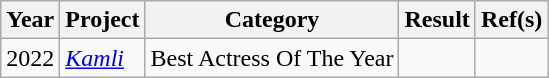<table class="wikitable style">
<tr>
<th>Year</th>
<th>Project</th>
<th>Category</th>
<th>Result</th>
<th>Ref(s)</th>
</tr>
<tr>
<td>2022</td>
<td><em><a href='#'>Kamli</a></em></td>
<td>Best Actress Of The Year</td>
<td></td>
<td></td>
</tr>
</table>
